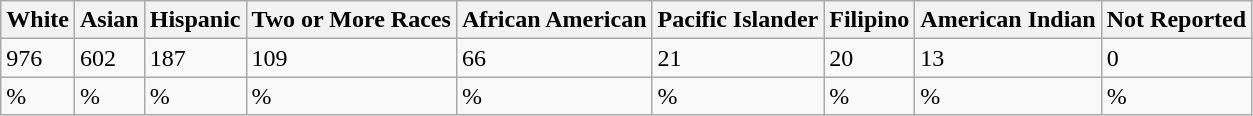<table class="wikitable" style="margin-left:50px" style="text-align:center">
<tr>
<th>White</th>
<th>Asian</th>
<th>Hispanic</th>
<th>Two or More Races</th>
<th>African American</th>
<th>Pacific Islander</th>
<th>Filipino</th>
<th>American Indian</th>
<th>Not Reported</th>
</tr>
<tr>
<td>976</td>
<td>602</td>
<td>187</td>
<td>109</td>
<td>66</td>
<td>21</td>
<td>20</td>
<td>13</td>
<td>0</td>
</tr>
<tr>
<td>%</td>
<td>%</td>
<td>%</td>
<td>%</td>
<td>%</td>
<td>%</td>
<td>%</td>
<td>%</td>
<td>%</td>
</tr>
</table>
